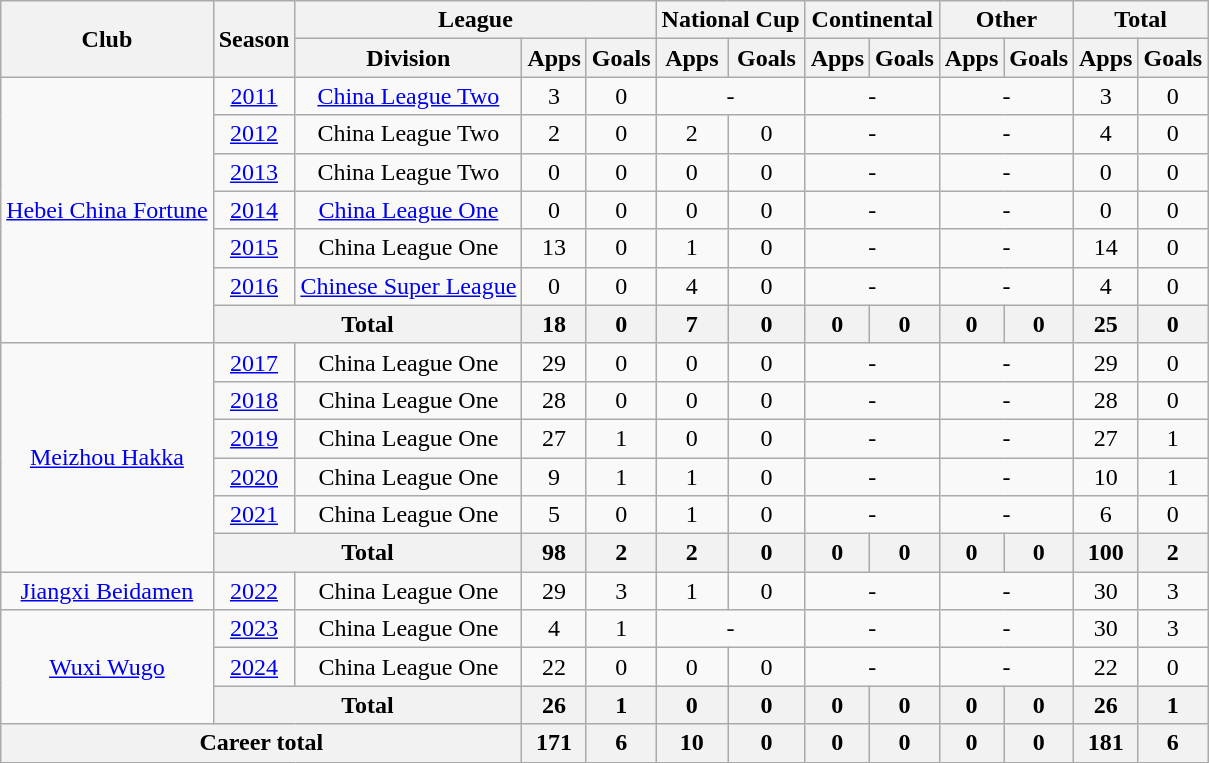<table class="wikitable" style="text-align: center">
<tr>
<th rowspan="2">Club</th>
<th rowspan="2">Season</th>
<th colspan="3">League</th>
<th colspan="2">National Cup</th>
<th colspan="2">Continental</th>
<th colspan="2">Other</th>
<th colspan="2">Total</th>
</tr>
<tr>
<th>Division</th>
<th>Apps</th>
<th>Goals</th>
<th>Apps</th>
<th>Goals</th>
<th>Apps</th>
<th>Goals</th>
<th>Apps</th>
<th>Goals</th>
<th>Apps</th>
<th>Goals</th>
</tr>
<tr>
<td rowspan=7><a href='#'>Hebei China Fortune</a></td>
<td><a href='#'>2011</a></td>
<td><a href='#'>China League Two</a></td>
<td>3</td>
<td>0</td>
<td colspan="2">-</td>
<td colspan="2">-</td>
<td colspan="2">-</td>
<td>3</td>
<td>0</td>
</tr>
<tr>
<td><a href='#'>2012</a></td>
<td>China League Two</td>
<td>2</td>
<td>0</td>
<td>2</td>
<td>0</td>
<td colspan="2">-</td>
<td colspan="2">-</td>
<td>4</td>
<td>0</td>
</tr>
<tr>
<td><a href='#'>2013</a></td>
<td>China League Two</td>
<td>0</td>
<td>0</td>
<td>0</td>
<td>0</td>
<td colspan="2">-</td>
<td colspan="2">-</td>
<td>0</td>
<td>0</td>
</tr>
<tr>
<td><a href='#'>2014</a></td>
<td><a href='#'>China League One</a></td>
<td>0</td>
<td>0</td>
<td>0</td>
<td>0</td>
<td colspan="2">-</td>
<td colspan="2">-</td>
<td>0</td>
<td>0</td>
</tr>
<tr>
<td><a href='#'>2015</a></td>
<td>China League One</td>
<td>13</td>
<td>0</td>
<td>1</td>
<td>0</td>
<td colspan="2">-</td>
<td colspan="2">-</td>
<td>14</td>
<td>0</td>
</tr>
<tr>
<td><a href='#'>2016</a></td>
<td><a href='#'>Chinese Super League</a></td>
<td>0</td>
<td>0</td>
<td>4</td>
<td>0</td>
<td colspan="2">-</td>
<td colspan="2">-</td>
<td>4</td>
<td>0</td>
</tr>
<tr>
<th colspan=2>Total</th>
<th>18</th>
<th>0</th>
<th>7</th>
<th>0</th>
<th>0</th>
<th>0</th>
<th>0</th>
<th>0</th>
<th>25</th>
<th>0</th>
</tr>
<tr>
<td rowspan=6><a href='#'>Meizhou Hakka</a></td>
<td><a href='#'>2017</a></td>
<td>China League One</td>
<td>29</td>
<td>0</td>
<td>0</td>
<td>0</td>
<td colspan="2">-</td>
<td colspan="2">-</td>
<td>29</td>
<td>0</td>
</tr>
<tr>
<td><a href='#'>2018</a></td>
<td>China League One</td>
<td>28</td>
<td>0</td>
<td>0</td>
<td>0</td>
<td colspan="2">-</td>
<td colspan="2">-</td>
<td>28</td>
<td>0</td>
</tr>
<tr>
<td><a href='#'>2019</a></td>
<td>China League One</td>
<td>27</td>
<td>1</td>
<td>0</td>
<td>0</td>
<td colspan="2">-</td>
<td colspan="2">-</td>
<td>27</td>
<td>1</td>
</tr>
<tr>
<td><a href='#'>2020</a></td>
<td>China League One</td>
<td>9</td>
<td>1</td>
<td>1</td>
<td>0</td>
<td colspan="2">-</td>
<td colspan="2">-</td>
<td>10</td>
<td>1</td>
</tr>
<tr>
<td><a href='#'>2021</a></td>
<td>China League One</td>
<td>5</td>
<td>0</td>
<td>1</td>
<td>0</td>
<td colspan="2">-</td>
<td colspan="2">-</td>
<td>6</td>
<td>0</td>
</tr>
<tr>
<th colspan=2>Total</th>
<th>98</th>
<th>2</th>
<th>2</th>
<th>0</th>
<th>0</th>
<th>0</th>
<th>0</th>
<th>0</th>
<th>100</th>
<th>2</th>
</tr>
<tr>
<td rowspan=1><a href='#'>Jiangxi Beidamen</a></td>
<td><a href='#'>2022</a></td>
<td>China League One</td>
<td>29</td>
<td>3</td>
<td>1</td>
<td>0</td>
<td colspan="2">-</td>
<td colspan="2">-</td>
<td>30</td>
<td>3</td>
</tr>
<tr>
<td rowspan=3><a href='#'>Wuxi Wugo</a></td>
<td><a href='#'>2023</a></td>
<td>China League One</td>
<td>4</td>
<td>1</td>
<td colspan="2">-</td>
<td colspan="2">-</td>
<td colspan="2">-</td>
<td>30</td>
<td>3</td>
</tr>
<tr>
<td><a href='#'>2024</a></td>
<td>China League One</td>
<td>22</td>
<td>0</td>
<td>0</td>
<td>0</td>
<td colspan="2">-</td>
<td colspan="2">-</td>
<td>22</td>
<td>0</td>
</tr>
<tr>
<th colspan=2>Total</th>
<th>26</th>
<th>1</th>
<th>0</th>
<th>0</th>
<th>0</th>
<th>0</th>
<th>0</th>
<th>0</th>
<th>26</th>
<th>1</th>
</tr>
<tr>
<th colspan=3>Career total</th>
<th>171</th>
<th>6</th>
<th>10</th>
<th>0</th>
<th>0</th>
<th>0</th>
<th>0</th>
<th>0</th>
<th>181</th>
<th>6</th>
</tr>
</table>
